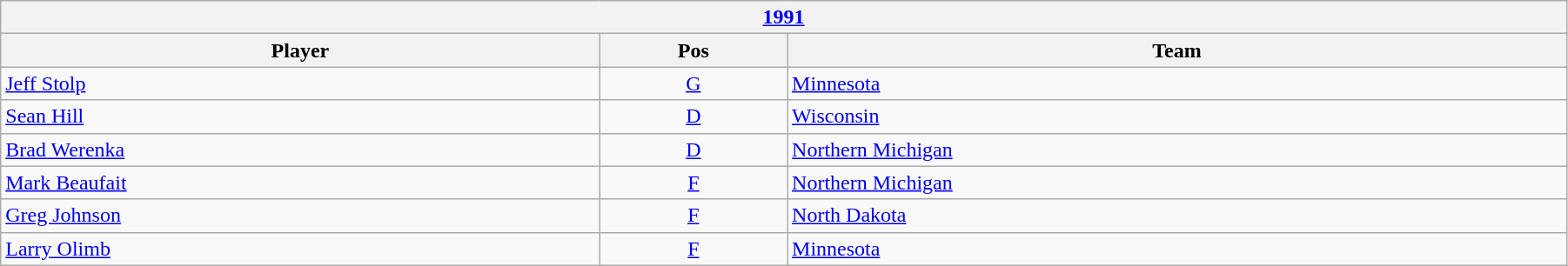<table class="wikitable" width=95%>
<tr>
<th colspan=3><a href='#'>1991</a></th>
</tr>
<tr>
<th>Player</th>
<th>Pos</th>
<th>Team</th>
</tr>
<tr>
<td><a href='#'>Jeff Stolp</a></td>
<td align=center><a href='#'>G</a></td>
<td><a href='#'>Minnesota</a></td>
</tr>
<tr>
<td><a href='#'>Sean Hill</a></td>
<td align=center><a href='#'>D</a></td>
<td><a href='#'>Wisconsin</a></td>
</tr>
<tr>
<td><a href='#'>Brad Werenka</a></td>
<td align=center><a href='#'>D</a></td>
<td><a href='#'>Northern Michigan</a></td>
</tr>
<tr>
<td><a href='#'>Mark Beaufait</a></td>
<td align=center><a href='#'>F</a></td>
<td><a href='#'>Northern Michigan</a></td>
</tr>
<tr>
<td><a href='#'>Greg Johnson</a></td>
<td align=center><a href='#'>F</a></td>
<td><a href='#'>North Dakota</a></td>
</tr>
<tr>
<td><a href='#'>Larry Olimb</a></td>
<td align=center><a href='#'>F</a></td>
<td><a href='#'>Minnesota</a></td>
</tr>
</table>
